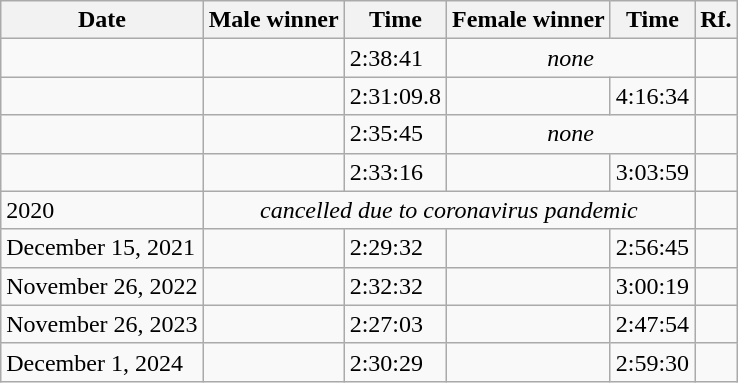<table class="wikitable sortable">
<tr>
<th>Date</th>
<th>Male winner</th>
<th>Time</th>
<th>Female winner</th>
<th>Time</th>
<th class="unsortable">Rf.</th>
</tr>
<tr>
<td></td>
<td></td>
<td>2:38:41</td>
<td colspan="2" align="center" data-sort-value=""><em>none</em></td>
<td></td>
</tr>
<tr>
<td></td>
<td></td>
<td>2:31:09.8</td>
<td></td>
<td>4:16:34</td>
<td></td>
</tr>
<tr>
<td></td>
<td></td>
<td>2:35:45</td>
<td colspan="2" align="center" data-sort-value=""><em>none</em></td>
<td></td>
</tr>
<tr>
<td></td>
<td></td>
<td>2:33:16</td>
<td></td>
<td>3:03:59</td>
<td></td>
</tr>
<tr>
<td>2020</td>
<td colspan="4" align="center" data-sort-value=""><em>cancelled due to coronavirus pandemic</em></td>
<td></td>
</tr>
<tr>
<td>December 15, 2021</td>
<td></td>
<td>2:29:32</td>
<td></td>
<td>2:56:45</td>
<td></td>
</tr>
<tr>
<td>November 26, 2022</td>
<td></td>
<td>2:32:32</td>
<td></td>
<td>3:00:19</td>
<td></td>
</tr>
<tr>
<td>November 26, 2023</td>
<td></td>
<td>2:27:03</td>
<td></td>
<td>2:47:54</td>
<td></td>
</tr>
<tr>
<td>December 1, 2024</td>
<td></td>
<td>2:30:29</td>
<td></td>
<td>2:59:30</td>
<td></td>
</tr>
</table>
